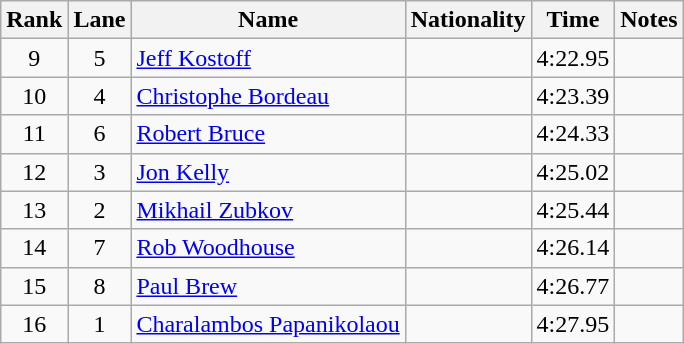<table class="wikitable sortable" style="text-align: center">
<tr>
<th>Rank</th>
<th>Lane</th>
<th>Name</th>
<th>Nationality</th>
<th>Time</th>
<th>Notes</th>
</tr>
<tr>
<td>9</td>
<td>5</td>
<td align=left><a href='#'>Jeff Kostoff</a></td>
<td align=left></td>
<td>4:22.95</td>
<td></td>
</tr>
<tr>
<td>10</td>
<td>4</td>
<td align=left><a href='#'>Christophe Bordeau</a></td>
<td align=left></td>
<td>4:23.39</td>
<td></td>
</tr>
<tr>
<td>11</td>
<td>6</td>
<td align=left><a href='#'>Robert Bruce</a></td>
<td align=left></td>
<td>4:24.33</td>
<td></td>
</tr>
<tr>
<td>12</td>
<td>3</td>
<td align=left><a href='#'>Jon Kelly</a></td>
<td align=left></td>
<td>4:25.02</td>
<td></td>
</tr>
<tr>
<td>13</td>
<td>2</td>
<td align=left><a href='#'>Mikhail Zubkov</a></td>
<td align=left></td>
<td>4:25.44</td>
<td></td>
</tr>
<tr>
<td>14</td>
<td>7</td>
<td align=left><a href='#'>Rob Woodhouse</a></td>
<td align=left></td>
<td>4:26.14</td>
<td></td>
</tr>
<tr>
<td>15</td>
<td>8</td>
<td align=left><a href='#'>Paul Brew</a></td>
<td align=left></td>
<td>4:26.77</td>
<td></td>
</tr>
<tr>
<td>16</td>
<td>1</td>
<td align=left><a href='#'>Charalambos Papanikolaou</a></td>
<td align=left></td>
<td>4:27.95</td>
<td></td>
</tr>
</table>
